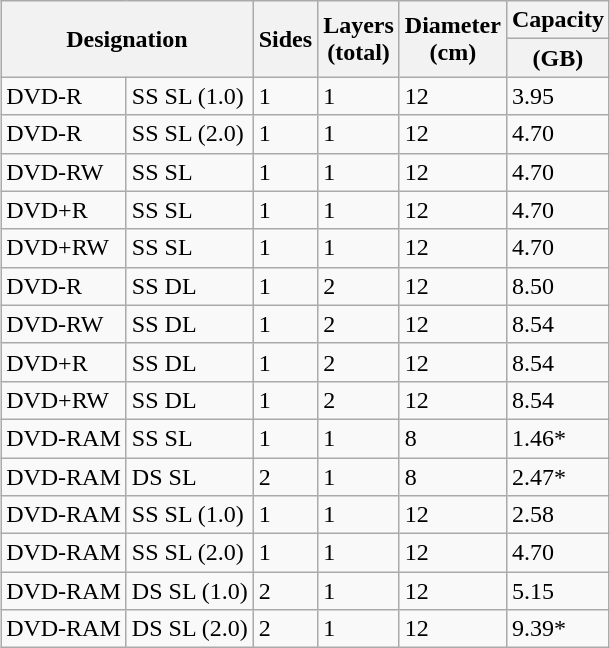<table class="wikitable" style="margin-left:auto; margin-right:auto; margin-top:1em;">
<tr>
<th colspan="2" rowspan="2">Designation</th>
<th rowspan="2">Sides</th>
<th rowspan="2">Layers<br>(total)</th>
<th rowspan="2">Diameter<br>(cm)</th>
<th colspan="2">Capacity </th>
</tr>
<tr>
<th>(GB)</th>
</tr>
<tr>
<td>DVD-R</td>
<td>SS SL (1.0)</td>
<td>1</td>
<td>1</td>
<td>12</td>
<td>3.95</td>
</tr>
<tr>
<td>DVD-R</td>
<td>SS SL (2.0)</td>
<td>1</td>
<td>1</td>
<td>12</td>
<td>4.70</td>
</tr>
<tr>
<td>DVD-RW</td>
<td>SS SL</td>
<td>1</td>
<td>1</td>
<td>12</td>
<td>4.70</td>
</tr>
<tr>
<td>DVD+R</td>
<td>SS SL</td>
<td>1</td>
<td>1</td>
<td>12</td>
<td>4.70</td>
</tr>
<tr>
<td>DVD+RW</td>
<td>SS SL</td>
<td>1</td>
<td>1</td>
<td>12</td>
<td>4.70</td>
</tr>
<tr>
<td>DVD-R</td>
<td>SS DL</td>
<td>1</td>
<td>2</td>
<td>12</td>
<td>8.50</td>
</tr>
<tr>
<td>DVD-RW</td>
<td>SS DL</td>
<td>1</td>
<td>2</td>
<td>12</td>
<td>8.54</td>
</tr>
<tr>
<td>DVD+R</td>
<td>SS DL</td>
<td>1</td>
<td>2</td>
<td>12</td>
<td>8.54</td>
</tr>
<tr>
<td>DVD+RW</td>
<td>SS DL</td>
<td>1</td>
<td>2</td>
<td>12</td>
<td>8.54</td>
</tr>
<tr>
<td>DVD-RAM</td>
<td>SS SL</td>
<td>1</td>
<td>1</td>
<td>8</td>
<td>1.46*</td>
</tr>
<tr>
<td>DVD-RAM</td>
<td>DS SL</td>
<td>2</td>
<td>1</td>
<td>8</td>
<td>2.47*</td>
</tr>
<tr>
<td>DVD-RAM</td>
<td>SS SL (1.0)</td>
<td>1</td>
<td>1</td>
<td>12</td>
<td>2.58</td>
</tr>
<tr>
<td>DVD-RAM</td>
<td>SS SL (2.0)</td>
<td>1</td>
<td>1</td>
<td>12</td>
<td>4.70</td>
</tr>
<tr>
<td>DVD-RAM</td>
<td>DS SL (1.0)</td>
<td>2</td>
<td>1</td>
<td>12</td>
<td>5.15</td>
</tr>
<tr>
<td>DVD-RAM</td>
<td>DS SL (2.0)</td>
<td>2</td>
<td>1</td>
<td>12</td>
<td>9.39*</td>
</tr>
</table>
